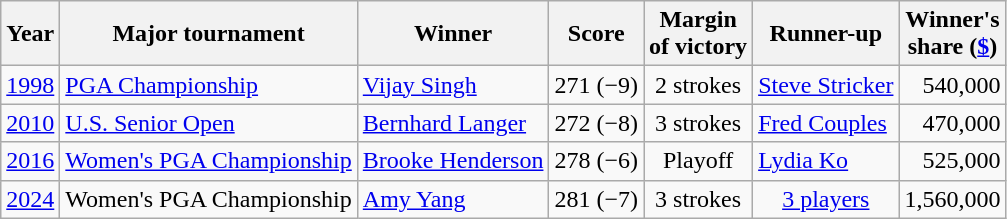<table class="sortable wikitable">
<tr>
<th>Year</th>
<th>Major tournament</th>
<th>Winner</th>
<th>Score</th>
<th>Margin<br>of victory</th>
<th>Runner-up</th>
<th>Winner's<br>share (<a href='#'>$</a>)</th>
</tr>
<tr>
<td align=center><a href='#'>1998</a></td>
<td><a href='#'>PGA Championship</a></td>
<td> <a href='#'>Vijay Singh</a></td>
<td>271 (−9)</td>
<td align=center>2 strokes</td>
<td> <a href='#'>Steve Stricker</a></td>
<td align=right>540,000</td>
</tr>
<tr>
<td align=center><a href='#'>2010</a></td>
<td><a href='#'>U.S. Senior Open</a></td>
<td> <a href='#'>Bernhard Langer</a></td>
<td>272 (−8)</td>
<td align=center>3 strokes</td>
<td> <a href='#'>Fred Couples</a></td>
<td align=right>470,000</td>
</tr>
<tr>
<td align=center><a href='#'>2016</a></td>
<td><a href='#'>Women's PGA Championship</a></td>
<td> <a href='#'>Brooke Henderson</a></td>
<td>278 (−6)</td>
<td align=center>Playoff</td>
<td> <a href='#'>Lydia Ko</a></td>
<td align=right>525,000</td>
</tr>
<tr>
<td align=center><a href='#'>2024</a></td>
<td>Women's PGA Championship</td>
<td> <a href='#'>Amy Yang</a></td>
<td>281 (−7)</td>
<td align=center>3 strokes</td>
<td align=center><a href='#'>3 players</a></td>
<td align=right>1,560,000</td>
</tr>
</table>
